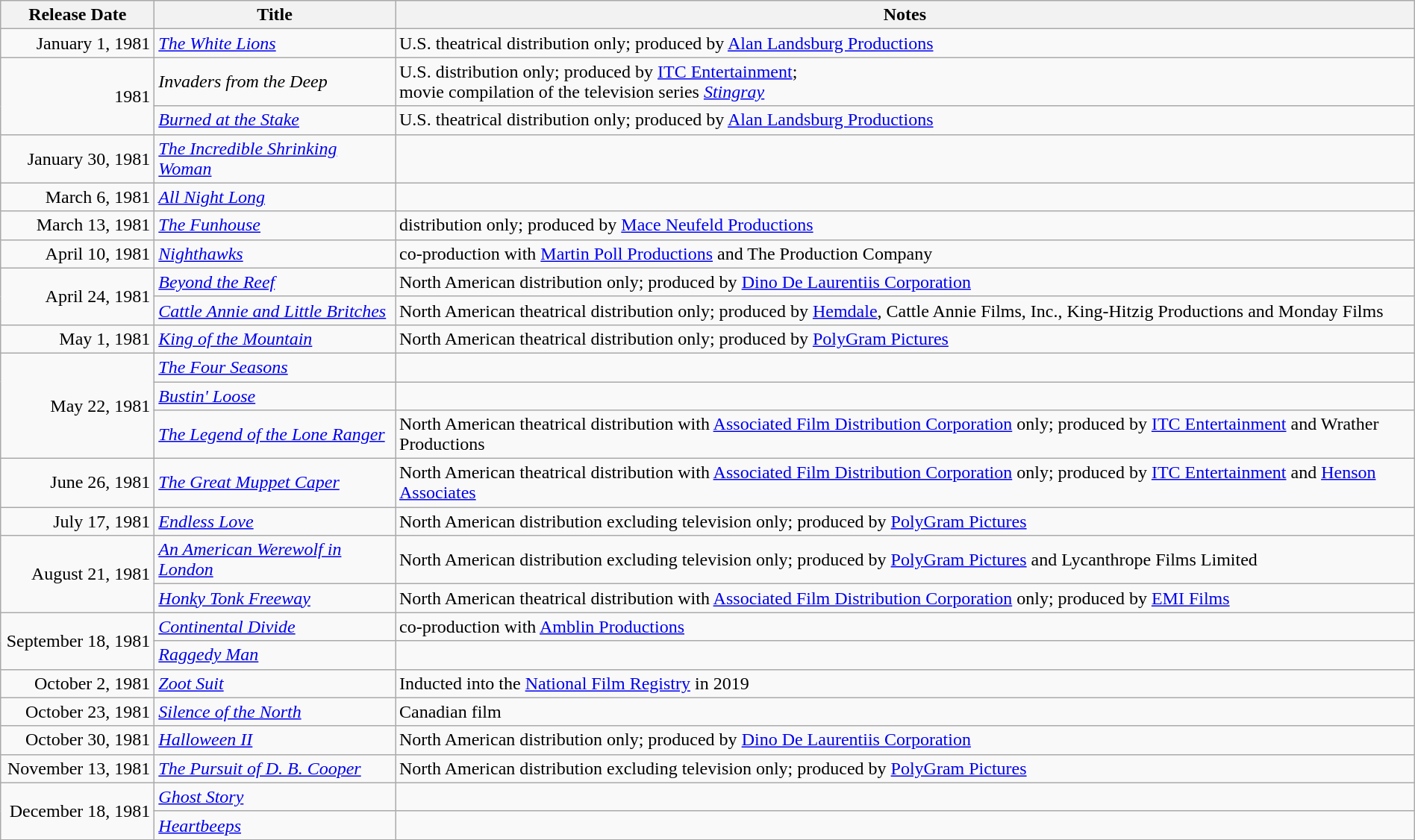<table class="wikitable sortable" style="width:100%;">
<tr>
<th scope="col" style="width:130px;">Release Date</th>
<th>Title</th>
<th>Notes</th>
</tr>
<tr>
<td style="text-align:right;">January 1, 1981</td>
<td><em><a href='#'>The White Lions</a></em></td>
<td>U.S. theatrical distribution only; produced by <a href='#'>Alan Landsburg Productions</a></td>
</tr>
<tr>
<td style="text-align:right;" rowspan="2">1981</td>
<td><em>Invaders from the Deep</em></td>
<td>U.S. distribution only; produced by <a href='#'>ITC Entertainment</a>;<br>movie compilation of the television series <em><a href='#'>Stingray</a></em></td>
</tr>
<tr>
<td><em><a href='#'>Burned at the Stake</a></em></td>
<td>U.S. theatrical distribution only; produced by <a href='#'>Alan Landsburg Productions</a></td>
</tr>
<tr>
<td style="text-align:right;">January 30, 1981</td>
<td><em><a href='#'>The Incredible Shrinking Woman</a></em></td>
<td></td>
</tr>
<tr>
<td style="text-align:right;">March 6, 1981</td>
<td><em><a href='#'>All Night Long</a></em></td>
<td></td>
</tr>
<tr>
<td style="text-align:right;">March 13, 1981</td>
<td><em><a href='#'>The Funhouse</a></em></td>
<td>distribution only; produced by <a href='#'>Mace Neufeld Productions</a></td>
</tr>
<tr>
<td style="text-align:right;">April 10, 1981</td>
<td><em><a href='#'>Nighthawks</a></em></td>
<td>co-production with <a href='#'>Martin Poll Productions</a> and The Production Company</td>
</tr>
<tr>
<td style="text-align:right;" rowspan="2">April 24, 1981</td>
<td><em><a href='#'>Beyond the Reef</a></em></td>
<td>North American distribution only; produced by <a href='#'>Dino De Laurentiis Corporation</a></td>
</tr>
<tr>
<td><em><a href='#'>Cattle Annie and Little Britches</a></em></td>
<td>North American theatrical distribution only; produced by <a href='#'>Hemdale</a>, Cattle Annie Films, Inc., King-Hitzig Productions and Monday Films</td>
</tr>
<tr>
<td style="text-align:right;">May 1, 1981</td>
<td><em><a href='#'>King of the Mountain</a></em></td>
<td>North American theatrical distribution only; produced by <a href='#'>PolyGram Pictures</a></td>
</tr>
<tr>
<td style="text-align:right;" rowspan="3">May 22, 1981</td>
<td><em><a href='#'>The Four Seasons</a></em></td>
<td></td>
</tr>
<tr>
<td><em><a href='#'>Bustin' Loose</a></em></td>
<td></td>
</tr>
<tr>
<td><em><a href='#'>The Legend of the Lone Ranger</a></em></td>
<td>North American theatrical distribution with <a href='#'>Associated Film Distribution Corporation</a> only; produced by <a href='#'>ITC Entertainment</a> and Wrather Productions</td>
</tr>
<tr>
<td style="text-align:right;">June 26, 1981</td>
<td><em><a href='#'>The Great Muppet Caper</a></em></td>
<td>North American theatrical distribution with <a href='#'>Associated Film Distribution Corporation</a> only; produced by <a href='#'>ITC Entertainment</a> and <a href='#'>Henson Associates</a></td>
</tr>
<tr>
<td style="text-align:right;">July 17, 1981</td>
<td><em><a href='#'>Endless Love</a></em></td>
<td>North American distribution excluding television only; produced by <a href='#'>PolyGram Pictures</a></td>
</tr>
<tr>
<td style="text-align:right;" rowspan="2">August 21, 1981</td>
<td><em><a href='#'>An American Werewolf in London</a></em></td>
<td>North American distribution excluding television only; produced by <a href='#'>PolyGram Pictures</a> and Lycanthrope Films Limited</td>
</tr>
<tr>
<td><em><a href='#'>Honky Tonk Freeway</a></em></td>
<td>North American theatrical distribution with <a href='#'>Associated Film Distribution Corporation</a> only; produced by <a href='#'>EMI Films</a></td>
</tr>
<tr>
<td style="text-align:right;" rowspan="2">September 18, 1981</td>
<td><em><a href='#'>Continental Divide</a></em></td>
<td>co-production with <a href='#'>Amblin Productions</a></td>
</tr>
<tr>
<td><em><a href='#'>Raggedy Man</a></em></td>
<td></td>
</tr>
<tr>
<td style="text-align:right;">October 2, 1981</td>
<td><em><a href='#'>Zoot Suit</a></em></td>
<td>Inducted into the <a href='#'>National Film Registry</a> in 2019</td>
</tr>
<tr>
<td style="text-align:right;">October 23, 1981</td>
<td><em><a href='#'>Silence of the North</a></em></td>
<td>Canadian film</td>
</tr>
<tr>
<td style="text-align:right;">October 30, 1981</td>
<td><em><a href='#'>Halloween II</a></em></td>
<td>North American distribution only; produced by <a href='#'>Dino De Laurentiis Corporation</a></td>
</tr>
<tr>
<td style="text-align:right;">November 13, 1981</td>
<td><em><a href='#'>The Pursuit of D. B. Cooper</a></em></td>
<td>North American distribution excluding television only; produced by <a href='#'>PolyGram Pictures</a></td>
</tr>
<tr>
<td style="text-align:right;" rowspan="2">December 18, 1981</td>
<td><em><a href='#'>Ghost Story</a></em></td>
<td></td>
</tr>
<tr>
<td><em><a href='#'>Heartbeeps</a></em></td>
<td></td>
</tr>
<tr>
</tr>
</table>
